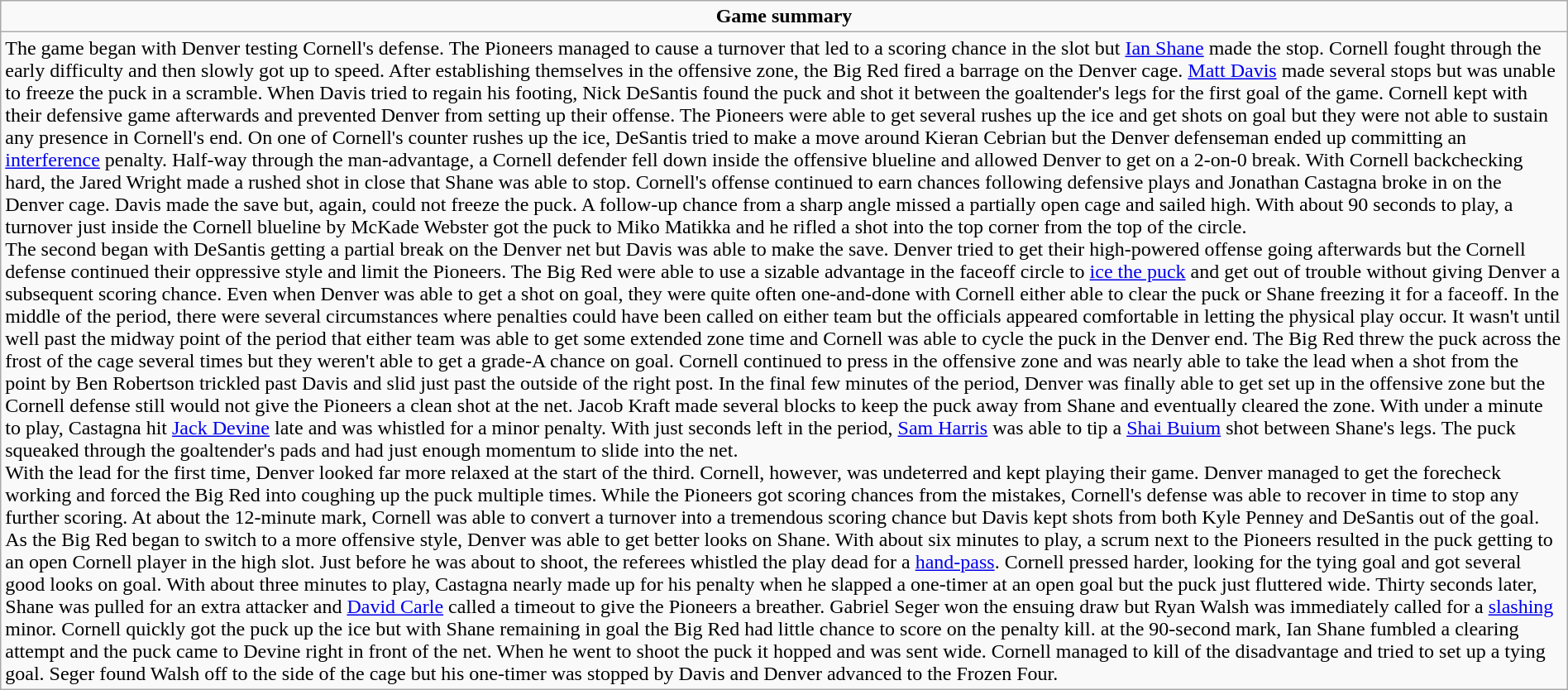<table role="presentation" class="wikitable mw-collapsible autocollapse" width=100%>
<tr>
<td align=center><strong>Game summary</strong></td>
</tr>
<tr>
<td>The game began with Denver testing Cornell's defense. The Pioneers managed to cause a turnover that led to a scoring chance in the slot but <a href='#'>Ian Shane</a> made the stop. Cornell fought through the early difficulty and then slowly got up to speed. After establishing themselves in the offensive zone, the Big Red fired a barrage on the Denver cage. <a href='#'>Matt Davis</a> made several stops but was unable to freeze the puck in a scramble. When Davis tried to regain his footing, Nick DeSantis found the puck and shot it between the goaltender's legs for the first goal of the game. Cornell kept with their defensive game afterwards and prevented Denver from setting up their offense. The Pioneers were able to get several rushes up the ice and get shots on goal but they were not able to sustain any presence in Cornell's end. On one of Cornell's counter rushes up the ice, DeSantis tried to make a move around Kieran Cebrian but the Denver defenseman ended up committing an <a href='#'>interference</a> penalty. Half-way through the man-advantage, a Cornell defender fell down inside the offensive blueline and allowed Denver to get on a 2-on-0 break. With Cornell backchecking hard, the Jared Wright made a rushed shot in close that Shane was able to stop. Cornell's offense continued to earn chances following defensive plays and Jonathan Castagna broke in on the Denver cage. Davis made the save but, again, could not freeze the puck. A follow-up chance from a sharp angle missed a partially open cage and sailed high. With about 90 seconds to play, a turnover just inside the Cornell blueline by McKade Webster got the puck to Miko Matikka and he rifled a shot into the top corner from the top of the circle.<br>The second began with DeSantis getting a partial break on the Denver net but Davis was able to make the save. Denver tried to get their high-powered offense going afterwards but the Cornell defense continued their oppressive style and limit the Pioneers. The Big Red were able to use a sizable advantage in the faceoff circle to <a href='#'>ice the puck</a> and get out of trouble without giving Denver a subsequent scoring chance. Even when Denver was able to get a shot on goal, they were quite often one-and-done with Cornell either able to clear the puck or Shane freezing it for a faceoff. In the middle of the period, there were several circumstances where penalties could have been called on either team but the officials appeared comfortable in letting the physical play occur. It wasn't until well past the midway point of the period that either team was able to get some extended zone time and Cornell was able to cycle the puck in the Denver end. The Big Red threw the puck across the frost of the cage several times but they weren't able to get a grade-A chance on goal. Cornell continued to press in the offensive zone and was nearly able to take the lead when a shot from the point by Ben Robertson trickled past Davis and slid just past the outside of the right post. In the final few minutes of the period, Denver was finally able to get set up in the offensive zone but the Cornell defense still would not give the Pioneers a clean shot at the net. Jacob Kraft made several blocks to keep the puck away from Shane and eventually cleared the zone. With under a minute to play, Castagna hit <a href='#'>Jack Devine</a> late and was whistled for a minor penalty. With just seconds left in the period, <a href='#'>Sam Harris</a> was able to tip a <a href='#'>Shai Buium</a> shot between Shane's legs. The puck squeaked through the goaltender's pads and had just enough momentum to slide into the net.<br>With the lead for the first time, Denver looked far more relaxed at the start of the third. Cornell, however, was undeterred and kept playing their game. Denver managed to get the forecheck working and forced the Big Red into coughing up the puck multiple times. While the Pioneers got scoring chances from the mistakes, Cornell's defense was able to recover in time to stop any further scoring. At about the 12-minute mark, Cornell was able to convert a turnover into a tremendous scoring chance but Davis kept shots from both Kyle Penney and DeSantis out of the goal. As the Big Red began to switch to a more offensive style, Denver was able to get better looks on Shane. With about six minutes to play, a scrum next to the Pioneers resulted in the puck getting to an open Cornell player in the high slot. Just before he was about to shoot, the referees whistled the play dead for a <a href='#'>hand-pass</a>. Cornell pressed harder, looking for the tying goal and got several good looks on goal. With about three minutes to play, Castagna nearly made up for his penalty when he slapped a one-timer at an open goal but the puck just fluttered wide. Thirty seconds later, Shane was pulled for an extra attacker and <a href='#'>David Carle</a> called a timeout to give the Pioneers a breather. Gabriel Seger won the ensuing draw but Ryan Walsh was immediately called for a <a href='#'>slashing</a> minor. Cornell quickly got the puck up the ice but with Shane remaining in goal the Big Red had little chance to score on the penalty kill. at the 90-second mark, Ian Shane fumbled a clearing attempt and the puck came to Devine right in front of the net. When he went to shoot the puck it hopped and was sent wide. Cornell managed to kill of the disadvantage and tried to set up a tying goal. Seger found Walsh off to the side of the cage but his one-timer was stopped by Davis and Denver advanced to the Frozen Four.</td>
</tr>
</table>
